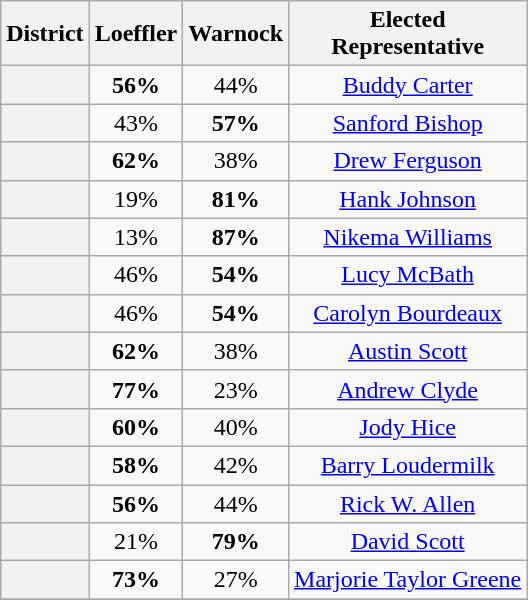<table class="wikitable sortable">
<tr>
<th>District</th>
<th>Loeffler</th>
<th>Warnock</th>
<th>Elected<br>Representative</th>
</tr>
<tr align=center>
<th></th>
<td><strong>56%</strong></td>
<td>44%</td>
<td><a href='#'>Buddy Carter</a></td>
</tr>
<tr align=center>
<th></th>
<td>43%</td>
<td><strong>57%</strong></td>
<td><a href='#'>Sanford Bishop</a></td>
</tr>
<tr align=center>
<th></th>
<td><strong>62%</strong></td>
<td>38%</td>
<td><a href='#'>Drew Ferguson</a></td>
</tr>
<tr align=center>
<th></th>
<td>19%</td>
<td><strong>81%</strong></td>
<td><a href='#'>Hank Johnson</a></td>
</tr>
<tr align=center>
<th></th>
<td>13%</td>
<td><strong>87%</strong></td>
<td><a href='#'>Nikema Williams</a></td>
</tr>
<tr align=center>
<th></th>
<td>46%</td>
<td><strong>54%</strong></td>
<td><a href='#'>Lucy McBath</a></td>
</tr>
<tr align=center>
<th></th>
<td>46%</td>
<td><strong>54%</strong></td>
<td><a href='#'>Carolyn Bourdeaux</a></td>
</tr>
<tr align=center>
<th></th>
<td><strong>62%</strong></td>
<td>38%</td>
<td><a href='#'>Austin Scott</a></td>
</tr>
<tr align=center>
<th></th>
<td><strong>77%</strong></td>
<td>23%</td>
<td><a href='#'>Andrew Clyde</a></td>
</tr>
<tr align=center>
<th></th>
<td><strong>60%</strong></td>
<td>40%</td>
<td><a href='#'>Jody Hice</a></td>
</tr>
<tr align=center>
<th></th>
<td><strong>58%</strong></td>
<td>42%</td>
<td><a href='#'>Barry Loudermilk</a></td>
</tr>
<tr align=center>
<th></th>
<td><strong>56%</strong></td>
<td>44%</td>
<td><a href='#'>Rick W. Allen</a></td>
</tr>
<tr align=center>
<th></th>
<td>21%</td>
<td><strong>79%</strong></td>
<td><a href='#'>David Scott</a></td>
</tr>
<tr align=center>
<th></th>
<td><strong>73%</strong></td>
<td>27%</td>
<td><a href='#'>Marjorie Taylor Greene</a></td>
</tr>
<tr align=center>
</tr>
</table>
